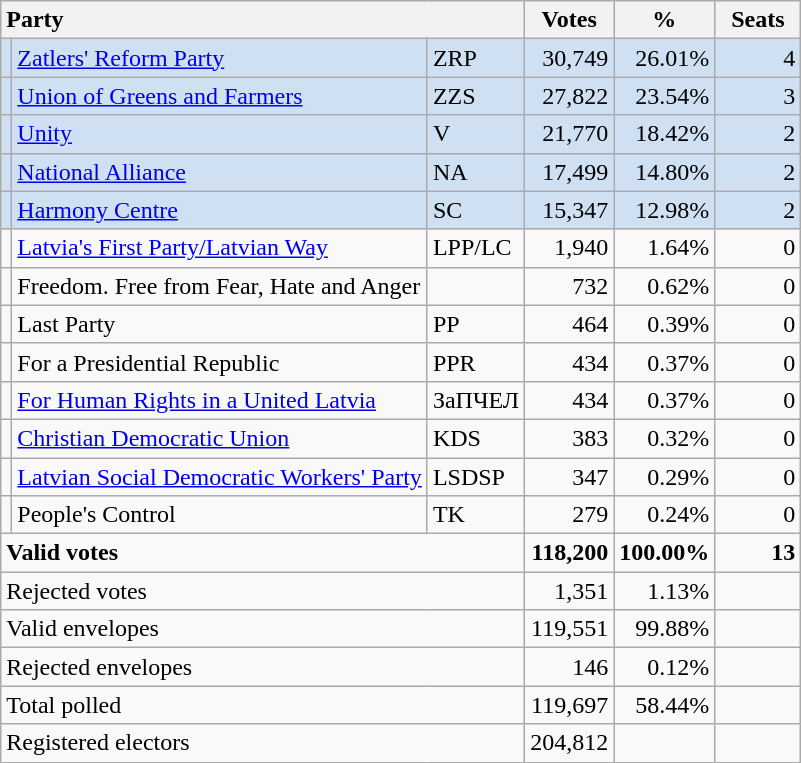<table class="wikitable" border="1" style="text-align:right;">
<tr>
<th style="text-align:left;" colspan=3>Party</th>
<th align=center width="50">Votes</th>
<th align=center width="50">%</th>
<th align=center width="50">Seats</th>
</tr>
<tr style="background:#CEE0F2;">
<td></td>
<td align=left><a href='#'>Zatlers' Reform Party</a></td>
<td align=left>ZRP</td>
<td>30,749</td>
<td>26.01%</td>
<td>4</td>
</tr>
<tr style="background:#CEE0F2;">
<td></td>
<td align=left><a href='#'>Union of Greens and Farmers</a></td>
<td align=left>ZZS</td>
<td>27,822</td>
<td>23.54%</td>
<td>3</td>
</tr>
<tr style="background:#CEE0F2;">
<td></td>
<td align=left><a href='#'>Unity</a></td>
<td align=left>V</td>
<td>21,770</td>
<td>18.42%</td>
<td>2</td>
</tr>
<tr style="background:#CEE0F2;">
<td></td>
<td align=left><a href='#'>National Alliance</a></td>
<td align=left>NA</td>
<td>17,499</td>
<td>14.80%</td>
<td>2</td>
</tr>
<tr style="background:#CEE0F2;">
<td></td>
<td align=left><a href='#'>Harmony Centre</a></td>
<td align=left>SC</td>
<td>15,347</td>
<td>12.98%</td>
<td>2</td>
</tr>
<tr>
<td></td>
<td align=left><a href='#'>Latvia's First Party/Latvian Way</a></td>
<td align=left>LPP/LC</td>
<td>1,940</td>
<td>1.64%</td>
<td>0</td>
</tr>
<tr>
<td></td>
<td align=left>Freedom. Free from Fear, Hate and Anger</td>
<td align=left></td>
<td>732</td>
<td>0.62%</td>
<td>0</td>
</tr>
<tr>
<td></td>
<td align=left>Last Party</td>
<td align=left>PP</td>
<td>464</td>
<td>0.39%</td>
<td>0</td>
</tr>
<tr>
<td></td>
<td align=left>For a Presidential Republic</td>
<td align=left>PPR</td>
<td>434</td>
<td>0.37%</td>
<td>0</td>
</tr>
<tr>
<td></td>
<td align=left><a href='#'>For Human Rights in a United Latvia</a></td>
<td align=left>ЗаПЧЕЛ</td>
<td>434</td>
<td>0.37%</td>
<td>0</td>
</tr>
<tr>
<td></td>
<td align=left><a href='#'>Christian Democratic Union</a></td>
<td align=left>KDS</td>
<td>383</td>
<td>0.32%</td>
<td>0</td>
</tr>
<tr>
<td></td>
<td align=left style="white-space: nowrap;"><a href='#'>Latvian Social Democratic Workers' Party</a></td>
<td align=left>LSDSP</td>
<td>347</td>
<td>0.29%</td>
<td>0</td>
</tr>
<tr>
<td></td>
<td align=left>People's Control</td>
<td align=left>TK</td>
<td>279</td>
<td>0.24%</td>
<td>0</td>
</tr>
<tr style="font-weight:bold">
<td align=left colspan=3>Valid votes</td>
<td>118,200</td>
<td>100.00%</td>
<td>13</td>
</tr>
<tr>
<td align=left colspan=3>Rejected votes</td>
<td>1,351</td>
<td>1.13%</td>
<td></td>
</tr>
<tr>
<td align=left colspan=3>Valid envelopes</td>
<td>119,551</td>
<td>99.88%</td>
<td></td>
</tr>
<tr>
<td align=left colspan=3>Rejected envelopes</td>
<td>146</td>
<td>0.12%</td>
<td></td>
</tr>
<tr>
<td align=left colspan=3>Total polled</td>
<td>119,697</td>
<td>58.44%</td>
<td></td>
</tr>
<tr>
<td align=left colspan=3>Registered electors</td>
<td>204,812</td>
<td></td>
<td></td>
</tr>
</table>
